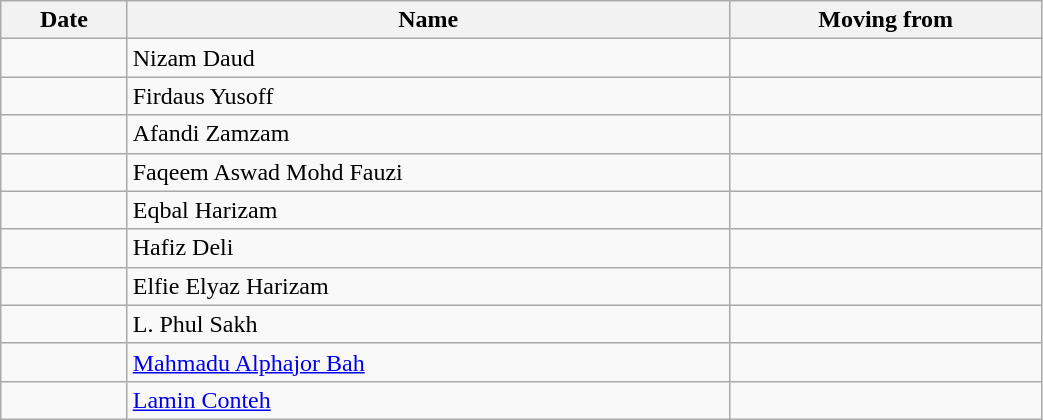<table class="wikitable sortable" style="width:55%; text-align:center; text-align:left;">
<tr>
<th>Date</th>
<th>Name</th>
<th>Moving from</th>
</tr>
<tr>
<td></td>
<td> Nizam Daud</td>
<td></td>
</tr>
<tr>
<td></td>
<td> Firdaus Yusoff</td>
<td></td>
</tr>
<tr>
<td></td>
<td> Afandi Zamzam</td>
<td></td>
</tr>
<tr>
<td></td>
<td> Faqeem Aswad Mohd Fauzi</td>
<td></td>
</tr>
<tr>
<td></td>
<td> Eqbal Harizam</td>
<td></td>
</tr>
<tr>
<td></td>
<td> Hafiz Deli</td>
<td></td>
</tr>
<tr>
<td></td>
<td> Elfie Elyaz Harizam</td>
<td></td>
</tr>
<tr>
<td></td>
<td> L. Phul Sakh</td>
<td></td>
</tr>
<tr>
<td></td>
<td> <a href='#'>Mahmadu Alphajor Bah</a></td>
<td></td>
</tr>
<tr>
<td></td>
<td> <a href='#'>Lamin Conteh</a></td>
<td></td>
</tr>
</table>
